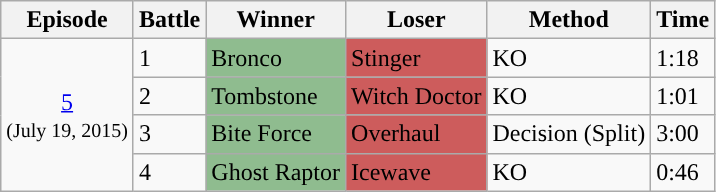<table class="wikitable">
<tr>
<th>Episode</th>
<th>Battle</th>
<th>Winner</th>
<th>Loser</th>
<th>Method</th>
<th>Time</th>
</tr>
<tr>
<td style="text-align:center;" rowspan="4"><a href='#'>5</a><br><small>(July 19, 2015)</small></td>
<td>1</td>
<td style="background:DarkSeaGreen;">Bronco</td>
<td style="background:IndianRed;">Stinger</td>
<td>KO</td>
<td>1:18</td>
</tr>
<tr>
<td>2</td>
<td style="background:DarkSeaGreen;">Tombstone</td>
<td style="background:IndianRed;">Witch Doctor</td>
<td>KO</td>
<td>1:01</td>
</tr>
<tr>
<td>3</td>
<td style="background:DarkSeaGreen;">Bite Force</td>
<td style="background:IndianRed;">Overhaul</td>
<td>Decision (Split)</td>
<td>3:00</td>
</tr>
<tr>
<td>4</td>
<td style="background:DarkSeaGreen;">Ghost Raptor</td>
<td style="background:IndianRed;">Icewave</td>
<td>KO</td>
<td>0:46</td>
</tr>
</table>
